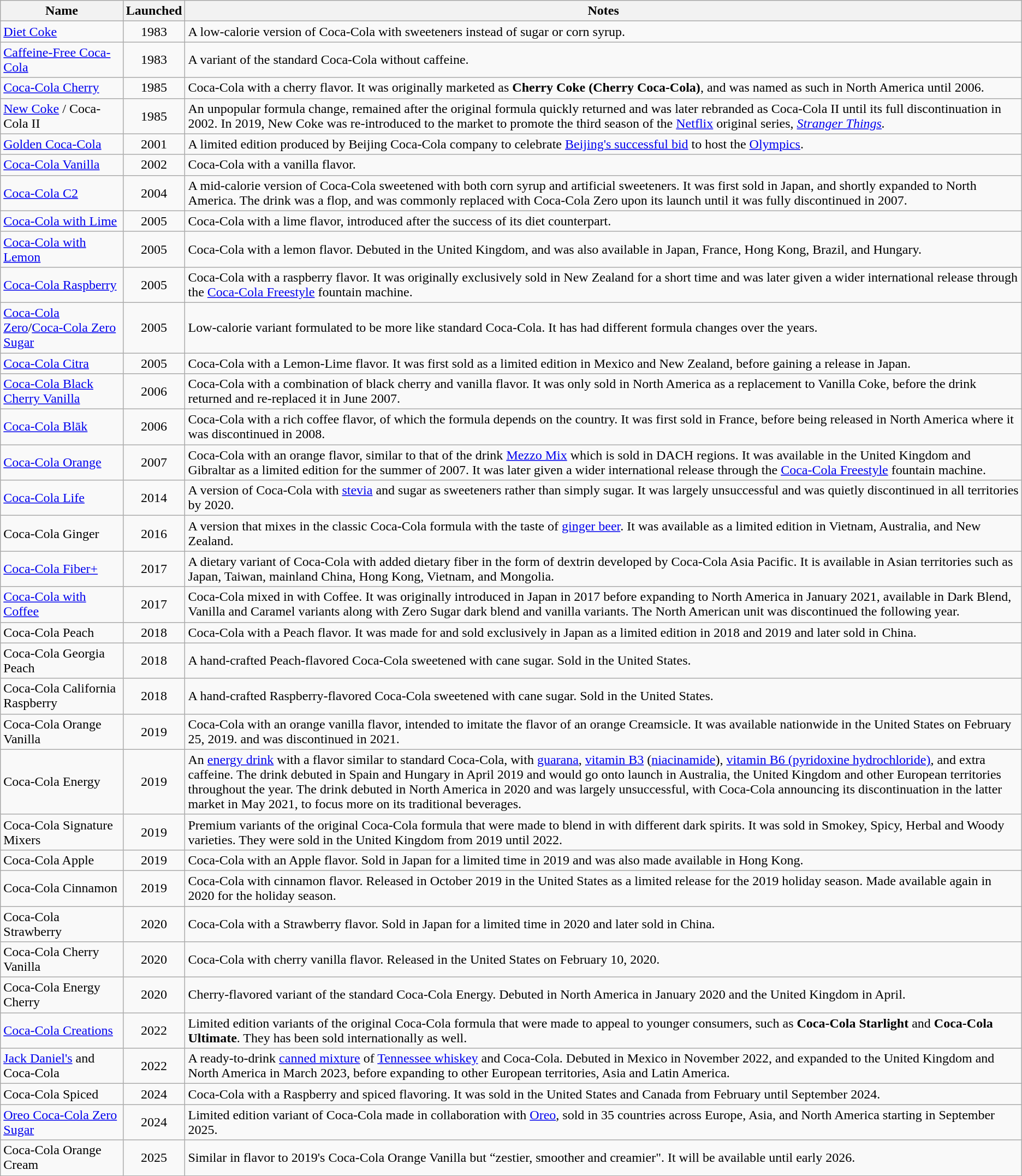<table class="wikitable">
<tr>
<th width=12%>Name</th>
<th>Launched</th>
<th>Notes</th>
</tr>
<tr>
<td><a href='#'>Diet Coke</a></td>
<td style="text-align:center;">1983</td>
<td>A low-calorie version of Coca-Cola with sweeteners instead of sugar or corn syrup.</td>
</tr>
<tr>
<td><a href='#'>Caffeine-Free Coca-Cola</a></td>
<td style="text-align:center;">1983</td>
<td>A variant of the standard Coca-Cola without caffeine.</td>
</tr>
<tr>
<td><a href='#'>Coca-Cola Cherry</a></td>
<td style="text-align:center;">1985</td>
<td>Coca-Cola with a cherry flavor. It was originally marketed as <strong>Cherry Coke (Cherry Coca-Cola)</strong>, and was named as such in North America until 2006.</td>
</tr>
<tr>
<td><a href='#'>New Coke</a> / Coca-Cola II</td>
<td style="text-align:center;">1985</td>
<td>An unpopular formula change, remained after the original formula quickly returned and was later rebranded as Coca-Cola II until its full discontinuation in 2002. In 2019, New Coke was re-introduced to the market to promote the third season of the <a href='#'>Netflix</a> original series, <em><a href='#'>Stranger Things</a>.</em></td>
</tr>
<tr>
<td><a href='#'>Golden Coca-Cola</a></td>
<td style="text-align:center;">2001</td>
<td>A limited edition produced by Beijing Coca-Cola company to celebrate <a href='#'>Beijing's successful bid</a> to host the <a href='#'>Olympics</a>.</td>
</tr>
<tr>
<td><a href='#'>Coca-Cola Vanilla</a></td>
<td style="text-align:center;">2002</td>
<td>Coca-Cola with a vanilla flavor.</td>
</tr>
<tr>
<td><a href='#'>Coca-Cola C2</a></td>
<td style="text-align:center;">2004</td>
<td>A mid-calorie version of Coca-Cola sweetened with both corn syrup and artificial sweeteners. It was first sold in Japan, and shortly expanded to North America. The drink was a flop, and was commonly replaced with Coca-Cola Zero upon its launch until it was fully discontinued in 2007.</td>
</tr>
<tr>
<td><a href='#'>Coca-Cola with Lime</a></td>
<td style="text-align:center;">2005</td>
<td>Coca-Cola with a lime flavor, introduced after the success of its diet counterpart.</td>
</tr>
<tr>
<td><a href='#'>Coca-Cola with Lemon</a></td>
<td style="text-align:center;">2005</td>
<td>Coca-Cola with a lemon flavor. Debuted in the United Kingdom, and was also available in Japan, France, Hong Kong, Brazil, and Hungary.</td>
</tr>
<tr>
<td><a href='#'>Coca-Cola Raspberry</a></td>
<td style="text-align:center;">2005</td>
<td>Coca-Cola with a raspberry flavor. It was originally exclusively sold in New Zealand for a short time and was later given a wider international release through the <a href='#'>Coca-Cola Freestyle</a> fountain machine.</td>
</tr>
<tr>
<td><a href='#'>Coca-Cola Zero</a>/<a href='#'>Coca-Cola Zero Sugar</a></td>
<td style="text-align:center;">2005</td>
<td>Low-calorie variant formulated to be more like standard Coca-Cola. It has had different formula changes over the years.</td>
</tr>
<tr>
<td><a href='#'>Coca-Cola Citra</a></td>
<td style="text-align:center;">2005</td>
<td>Coca-Cola with a Lemon-Lime flavor. It was first sold as a limited edition in Mexico and New Zealand, before gaining a release in Japan.</td>
</tr>
<tr>
<td><a href='#'>Coca-Cola Black Cherry Vanilla</a></td>
<td style="text-align:center;">2006</td>
<td>Coca-Cola with a combination of black cherry and vanilla flavor. It was only sold in North America as a replacement to Vanilla Coke, before the drink returned and re-replaced it in June 2007.</td>
</tr>
<tr>
<td><a href='#'>Coca-Cola Blāk</a></td>
<td style="text-align:center;">2006</td>
<td>Coca-Cola with a rich coffee flavor, of which the formula depends on the country. It was first sold in France, before being released in North America where it was discontinued in 2008.</td>
</tr>
<tr>
<td><a href='#'>Coca-Cola Orange</a></td>
<td style="text-align:center;">2007</td>
<td>Coca-Cola with an orange flavor, similar to that of the drink <a href='#'>Mezzo Mix</a> which is sold in DACH regions. It was available in the United Kingdom and Gibraltar as a limited edition for the summer of 2007. It was later given a wider international release through the <a href='#'>Coca-Cola Freestyle</a> fountain machine.</td>
</tr>
<tr>
<td><a href='#'>Coca-Cola Life</a></td>
<td style="text-align:center;">2014</td>
<td>A version of Coca-Cola with <a href='#'>stevia</a> and sugar as sweeteners rather than simply sugar. It was largely unsuccessful and was quietly discontinued in all territories by 2020.</td>
</tr>
<tr>
<td>Coca-Cola Ginger</td>
<td style="text-align:center;">2016</td>
<td>A version that mixes in the classic Coca-Cola formula with the taste of <a href='#'>ginger beer</a>. It was available as a limited edition in Vietnam, Australia, and New Zealand.</td>
</tr>
<tr>
<td><a href='#'>Coca-Cola Fiber+</a></td>
<td style="text-align:center;">2017</td>
<td>A dietary variant of Coca-Cola with added dietary fiber in the form of dextrin developed by Coca-Cola Asia Pacific. It is available in Asian territories such as Japan, Taiwan, mainland China, Hong Kong, Vietnam, and Mongolia.</td>
</tr>
<tr>
<td><a href='#'>Coca-Cola with Coffee</a></td>
<td style="text-align:center;">2017</td>
<td>Coca-Cola mixed in with Coffee. It was originally introduced in Japan in 2017 before expanding to North America in January 2021, available in Dark Blend, Vanilla and Caramel variants along with Zero Sugar dark blend and vanilla variants. The North American unit was discontinued the following year.</td>
</tr>
<tr>
<td>Coca-Cola Peach</td>
<td style="text-align:center;">2018</td>
<td>Coca-Cola with a Peach flavor. It was made for and sold exclusively in Japan as a limited edition in 2018 and 2019 and later sold in China.</td>
</tr>
<tr>
<td>Coca-Cola Georgia Peach</td>
<td style="text-align:center;">2018</td>
<td>A hand-crafted Peach-flavored Coca-Cola sweetened with cane sugar. Sold in the United States.</td>
</tr>
<tr>
<td>Coca-Cola California Raspberry</td>
<td style="text-align:center;">2018</td>
<td>A hand-crafted Raspberry-flavored Coca-Cola sweetened with cane sugar. Sold in the United States.</td>
</tr>
<tr>
<td>Coca-Cola Orange Vanilla</td>
<td style="text-align:center;">2019</td>
<td>Coca-Cola with an orange vanilla flavor, intended to imitate the flavor of an orange Creamsicle. It was available nationwide in the United States on February 25, 2019. and was discontinued in 2021.</td>
</tr>
<tr>
<td>Coca-Cola Energy</td>
<td style="text-align:center;">2019</td>
<td>An <a href='#'>energy drink</a> with a flavor similar to standard Coca-Cola, with <a href='#'>guarana</a>, <a href='#'>vitamin B3</a> (<a href='#'>niacinamide</a>), <a href='#'>vitamin B6 (pyridoxine hydrochloride)</a>, and extra caffeine. The drink debuted in Spain and Hungary in April 2019 and would go onto launch in Australia, the United Kingdom and other European territories throughout the year. The drink debuted in North America in 2020 and was largely unsuccessful, with Coca-Cola announcing its discontinuation in the latter market in May 2021, to focus more on its traditional beverages.</td>
</tr>
<tr>
<td>Coca-Cola Signature Mixers</td>
<td style="text-align:center;">2019</td>
<td>Premium variants of the original Coca-Cola formula that were made to blend in with different dark spirits. It was sold in Smokey, Spicy, Herbal and Woody varieties. They were sold in the United Kingdom from 2019 until 2022.</td>
</tr>
<tr>
<td>Coca-Cola Apple</td>
<td style="text-align:center;">2019</td>
<td>Coca-Cola with an Apple flavor. Sold in Japan for a limited time in 2019 and was also made available in Hong Kong.</td>
</tr>
<tr>
<td>Coca-Cola Cinnamon</td>
<td style="text-align:center;">2019</td>
<td>Coca-Cola with cinnamon flavor. Released in October 2019 in the United States as a limited release for the 2019 holiday season. Made available again in 2020 for the holiday season.</td>
</tr>
<tr>
<td>Coca-Cola Strawberry</td>
<td style="text-align:center;">2020</td>
<td>Coca-Cola with a Strawberry flavor. Sold in Japan for a limited time in 2020 and later sold in China.</td>
</tr>
<tr>
<td>Coca-Cola Cherry Vanilla</td>
<td style="text-align:center;">2020</td>
<td>Coca-Cola with cherry vanilla flavor. Released in the United States on February 10, 2020.</td>
</tr>
<tr>
<td>Coca-Cola Energy Cherry</td>
<td style="text-align:center;">2020</td>
<td>Cherry-flavored variant of the standard Coca-Cola Energy. Debuted in North America in January 2020 and the United Kingdom in April.</td>
</tr>
<tr>
<td><a href='#'>Coca-Cola Creations</a></td>
<td style="text-align:center;">2022</td>
<td>Limited edition variants of the original Coca-Cola formula that were made to appeal to younger consumers, such as <strong>Coca-Cola Starlight</strong> and <strong>Coca-Cola Ultimate</strong>. They has been sold internationally as well.</td>
</tr>
<tr>
<td><a href='#'>Jack Daniel's</a> and Coca-Cola</td>
<td style="text-align:center;">2022</td>
<td>A ready-to-drink <a href='#'>canned mixture</a> of <a href='#'>Tennessee whiskey</a> and Coca-Cola. Debuted in Mexico in November 2022, and expanded to the United Kingdom and North America in March 2023, before expanding to other European territories, Asia and Latin America.</td>
</tr>
<tr>
<td>Coca-Cola Spiced</td>
<td style="text-align:center;">2024</td>
<td>Coca-Cola with a Raspberry and spiced flavoring. It was sold in the United States and Canada from February until September 2024.</td>
</tr>
<tr>
<td><a href='#'>Oreo Coca-Cola Zero Sugar</a></td>
<td style="text-align: center;">2024</td>
<td>Limited edition variant of Coca-Cola made in collaboration with <a href='#'>Oreo</a>, sold in 35 countries across Europe, Asia, and North America starting in September 2025.</td>
</tr>
<tr>
<td>Coca-Cola Orange Cream</td>
<td style="text-align:center;">2025</td>
<td>Similar in flavor to 2019's Coca-Cola Orange Vanilla but “zestier, smoother and creamier". It will be available until early 2026.</td>
</tr>
</table>
